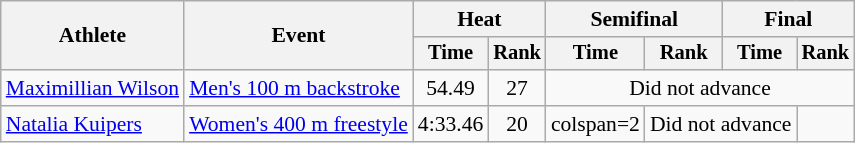<table class=wikitable style=font-size:90%;text-align:center>
<tr>
<th rowspan=2>Athlete</th>
<th rowspan=2>Event</th>
<th colspan=2>Heat</th>
<th colspan=2>Semifinal</th>
<th colspan=2>Final</th>
</tr>
<tr style=font-size:95%>
<th>Time</th>
<th>Rank</th>
<th>Time</th>
<th>Rank</th>
<th>Time</th>
<th>Rank</th>
</tr>
<tr>
<td align=left><a href='#'>Maximillian Wilson</a></td>
<td align=left><a href='#'>Men's 100 m backstroke</a></td>
<td>54.49</td>
<td>27</td>
<td colspan=4>Did not advance</td>
</tr>
<tr>
<td align=left><a href='#'>Natalia Kuipers</a></td>
<td align=left><a href='#'>Women's 400 m freestyle</a></td>
<td>4:33.46</td>
<td>20</td>
<td>colspan=2 </td>
<td colspan=2>Did not advance</td>
</tr>
</table>
